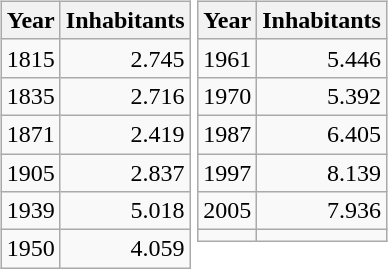<table border="0">
<tr>
<td valign="top"><br><table class="wikitable" style="margin:0em;">
<tr>
<th>Year</th>
<th>Inhabitants</th>
</tr>
<tr>
<td>1815</td>
<td align="right">2.745</td>
</tr>
<tr>
<td>1835</td>
<td align="right">2.716</td>
</tr>
<tr>
<td>1871</td>
<td align="right">2.419</td>
</tr>
<tr>
<td>1905</td>
<td align="right">2.837</td>
</tr>
<tr>
<td>1939</td>
<td align="right">5.018</td>
</tr>
<tr>
<td>1950</td>
<td align="right">4.059</td>
</tr>
</table>
</td>
<td valign="top"><br><table class="wikitable" style="margin:0em;">
<tr>
<th>Year</th>
<th>Inhabitants</th>
</tr>
<tr>
<td>1961</td>
<td align="right">5.446</td>
</tr>
<tr>
<td>1970</td>
<td align="right">5.392</td>
</tr>
<tr>
<td>1987</td>
<td align="right">6.405</td>
</tr>
<tr>
<td>1997</td>
<td align="right">8.139</td>
</tr>
<tr>
<td>2005</td>
<td align="right">7.936</td>
</tr>
<tr>
<td></td>
<td align="right"></td>
</tr>
</table>
</td>
</tr>
</table>
